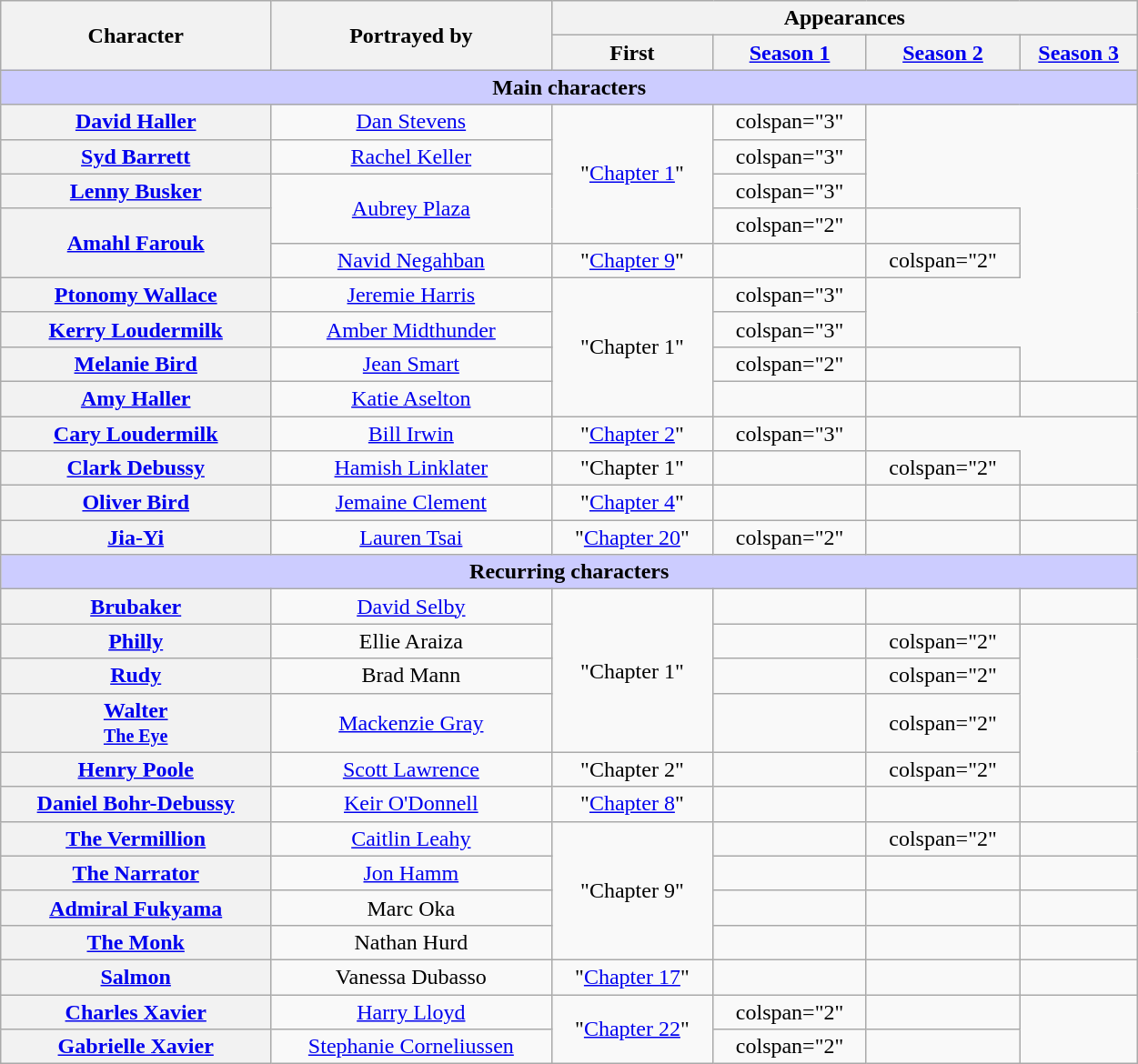<table class="wikitable" style="text-align:center; width:66%">
<tr>
<th scope="col" rowspan="2">Character</th>
<th scope="col" rowspan="2">Portrayed by</th>
<th scope="col" colspan="4">Appearances</th>
</tr>
<tr>
<th scope="col">First</th>
<th scope="col"><a href='#'>Season 1</a></th>
<th scope="col"><a href='#'>Season 2</a></th>
<th scope="col"><a href='#'>Season 3</a></th>
</tr>
<tr>
<th colspan="6" style="background-color:#ccccff;">Main characters</th>
</tr>
<tr>
<th scope="row"><a href='#'>David Haller<br></a></th>
<td><a href='#'>Dan Stevens</a></td>
<td rowspan="4">"<a href='#'>Chapter 1</a>"</td>
<td>colspan="3" </td>
</tr>
<tr>
<th scope="row"><a href='#'>Syd Barrett</a></th>
<td><a href='#'>Rachel Keller</a></td>
<td>colspan="3" </td>
</tr>
<tr>
<th scope="row"><a href='#'>Lenny Busker<br></a></th>
<td rowspan="2"><a href='#'>Aubrey Plaza</a></td>
<td>colspan="3" </td>
</tr>
<tr>
<th rowspan="2" scope="row"><a href='#'>Amahl Farouk<br></a></th>
<td>colspan="2" </td>
<td></td>
</tr>
<tr>
<td><a href='#'>Navid Negahban</a></td>
<td>"<a href='#'>Chapter 9</a>"</td>
<td></td>
<td>colspan="2" </td>
</tr>
<tr>
<th scope="row"><a href='#'>Ptonomy Wallace</a></th>
<td><a href='#'>Jeremie Harris</a></td>
<td rowspan="4">"Chapter 1"</td>
<td>colspan="3" </td>
</tr>
<tr>
<th scope="row"><a href='#'>Kerry Loudermilk</a></th>
<td><a href='#'>Amber Midthunder</a></td>
<td>colspan="3" </td>
</tr>
<tr>
<th scope="row"><a href='#'>Melanie Bird</a></th>
<td><a href='#'>Jean Smart</a></td>
<td>colspan="2" </td>
<td></td>
</tr>
<tr>
<th scope="row"><a href='#'>Amy Haller</a></th>
<td><a href='#'>Katie Aselton</a></td>
<td></td>
<td></td>
<td></td>
</tr>
<tr>
<th scope="row"><a href='#'>Cary Loudermilk</a></th>
<td><a href='#'>Bill Irwin</a></td>
<td>"<a href='#'>Chapter 2</a>"</td>
<td>colspan="3" </td>
</tr>
<tr>
<th scope="row"><a href='#'>Clark Debussy</a></th>
<td><a href='#'>Hamish Linklater</a></td>
<td>"Chapter 1"</td>
<td></td>
<td>colspan="2" </td>
</tr>
<tr>
<th scope="row"><a href='#'>Oliver Bird</a></th>
<td><a href='#'>Jemaine Clement</a></td>
<td>"<a href='#'>Chapter 4</a>"</td>
<td></td>
<td></td>
<td></td>
</tr>
<tr>
<th scope="row"><a href='#'>Jia-Yi<br></a></th>
<td><a href='#'>Lauren Tsai</a></td>
<td>"<a href='#'>Chapter 20</a>"</td>
<td>colspan="2" </td>
<td></td>
</tr>
<tr>
<th colspan="6" style="background-color:#ccccff;">Recurring characters</th>
</tr>
<tr>
<th scope="row"><a href='#'>Brubaker</a></th>
<td><a href='#'>David Selby</a></td>
<td rowspan="4">"Chapter 1"</td>
<td></td>
<td></td>
<td></td>
</tr>
<tr>
<th scope="row"><a href='#'>Philly</a></th>
<td>Ellie Araiza</td>
<td></td>
<td>colspan="2" </td>
</tr>
<tr>
<th scope="row"><a href='#'>Rudy</a></th>
<td>Brad Mann</td>
<td></td>
<td>colspan="2" </td>
</tr>
<tr>
<th scope="row"><a href='#'>Walter<br><small>The Eye</small></a></th>
<td><a href='#'>Mackenzie Gray</a></td>
<td></td>
<td>colspan="2" </td>
</tr>
<tr>
<th scope="row"><a href='#'>Henry Poole</a></th>
<td><a href='#'>Scott Lawrence</a></td>
<td>"Chapter 2"</td>
<td></td>
<td>colspan="2" </td>
</tr>
<tr>
<th scope="row"><a href='#'>Daniel Bohr-Debussy</a></th>
<td><a href='#'>Keir O'Donnell</a></td>
<td>"<a href='#'>Chapter 8</a>"</td>
<td></td>
<td></td>
<td></td>
</tr>
<tr>
<th scope="row"><a href='#'>The Vermillion</a></th>
<td><a href='#'>Caitlin Leahy</a></td>
<td rowspan="4">"Chapter 9"</td>
<td></td>
<td>colspan="2" </td>
</tr>
<tr>
<th scope="row"><a href='#'>The Narrator</a></th>
<td><a href='#'>Jon Hamm</a></td>
<td></td>
<td></td>
<td></td>
</tr>
<tr>
<th scope="row"><a href='#'>Admiral Fukyama</a></th>
<td>Marc Oka</td>
<td></td>
<td></td>
<td></td>
</tr>
<tr>
<th scope="row"><a href='#'>The Monk</a></th>
<td>Nathan Hurd</td>
<td></td>
<td></td>
<td></td>
</tr>
<tr>
<th scope="row"><a href='#'>Salmon</a></th>
<td>Vanessa Dubasso</td>
<td>"<a href='#'>Chapter 17</a>"</td>
<td></td>
<td></td>
<td></td>
</tr>
<tr>
<th scope="row"><a href='#'>Charles Xavier</a></th>
<td><a href='#'>Harry Lloyd</a></td>
<td rowspan="2">"<a href='#'>Chapter 22</a>"</td>
<td>colspan="2" </td>
<td></td>
</tr>
<tr>
<th scope="row"><a href='#'>Gabrielle Xavier</a></th>
<td><a href='#'>Stephanie Corneliussen</a></td>
<td>colspan="2" </td>
<td></td>
</tr>
</table>
